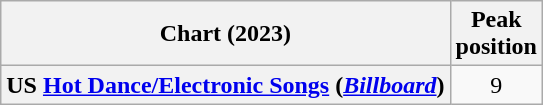<table class="wikitable sortable plainrowheaders" style="text-align:center">
<tr>
<th scope="col">Chart (2023)</th>
<th scope="col">Peak<br>position</th>
</tr>
<tr>
<th scope="row">US <a href='#'>Hot Dance/Electronic Songs</a> (<em><a href='#'>Billboard</a></em>)</th>
<td>9</td>
</tr>
</table>
